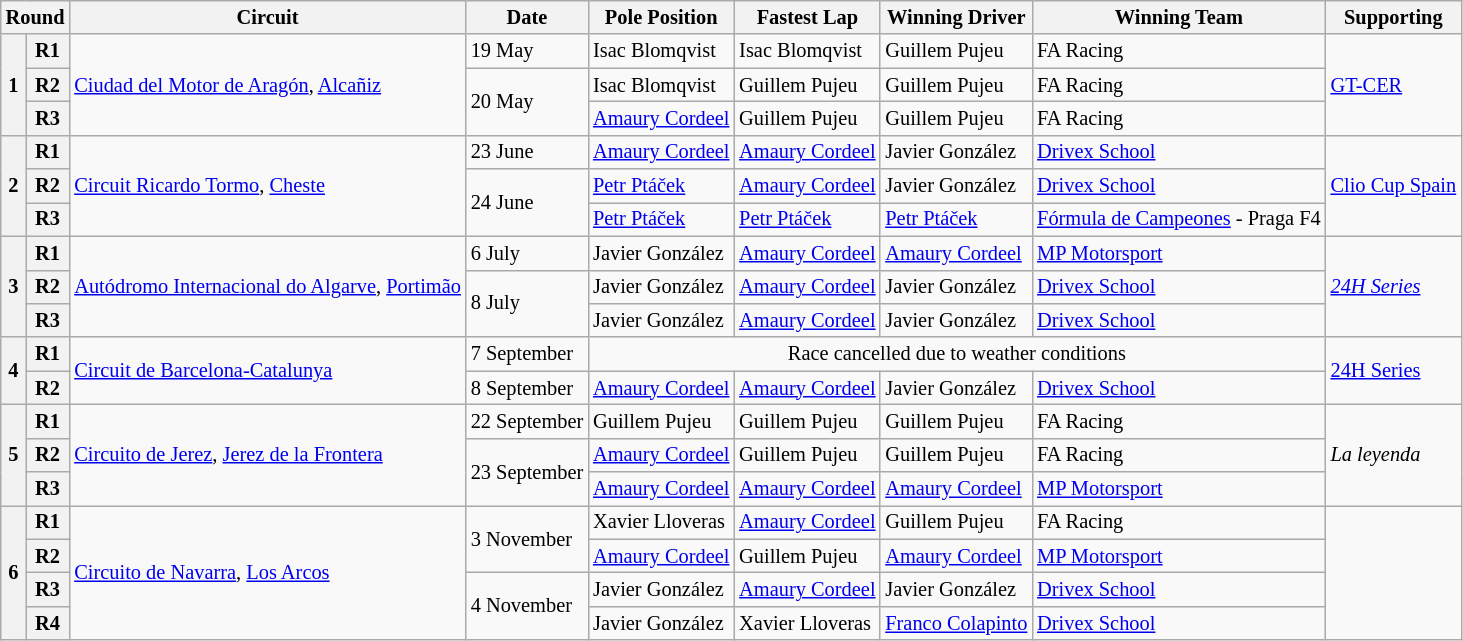<table class="wikitable" style="font-size: 85%">
<tr>
<th colspan=2>Round</th>
<th>Circuit</th>
<th>Date</th>
<th>Pole Position</th>
<th>Fastest Lap</th>
<th>Winning Driver</th>
<th>Winning Team</th>
<th>Supporting</th>
</tr>
<tr>
<th rowspan=3>1</th>
<th>R1</th>
<td rowspan=3> <a href='#'>Ciudad del Motor de Aragón</a>, <a href='#'>Alcañiz</a></td>
<td>19 May</td>
<td nowrap> Isac Blomqvist</td>
<td nowrap> Isac Blomqvist</td>
<td> Guillem Pujeu</td>
<td> FA Racing</td>
<td rowspan=3><a href='#'>GT-CER</a></td>
</tr>
<tr>
<th>R2</th>
<td rowspan=2>20 May</td>
<td> Isac Blomqvist</td>
<td> Guillem Pujeu</td>
<td> Guillem Pujeu</td>
<td> FA Racing</td>
</tr>
<tr>
<th>R3</th>
<td> <a href='#'>Amaury Cordeel</a></td>
<td> Guillem Pujeu</td>
<td> Guillem Pujeu</td>
<td> FA Racing</td>
</tr>
<tr>
<th rowspan=3>2</th>
<th>R1</th>
<td rowspan=3> <a href='#'>Circuit Ricardo Tormo</a>, <a href='#'>Cheste</a></td>
<td>23 June</td>
<td> <a href='#'>Amaury Cordeel</a></td>
<td> <a href='#'>Amaury Cordeel</a></td>
<td> Javier González</td>
<td> <a href='#'>Drivex School</a></td>
<td rowspan=3 nowrap><a href='#'>Clio Cup Spain</a></td>
</tr>
<tr>
<th>R2</th>
<td rowspan=2>24 June</td>
<td> <a href='#'>Petr Ptáček</a></td>
<td> <a href='#'>Amaury Cordeel</a></td>
<td> Javier González</td>
<td> <a href='#'>Drivex School</a></td>
</tr>
<tr>
<th>R3</th>
<td> <a href='#'>Petr Ptáček</a></td>
<td> <a href='#'>Petr Ptáček</a></td>
<td> <a href='#'>Petr Ptáček</a></td>
<td nowrap> <a href='#'>Fórmula de Campeones</a> - Praga F4</td>
</tr>
<tr>
<th rowspan=3>3</th>
<th>R1</th>
<td rowspan=3 nowrap> <a href='#'>Autódromo Internacional do Algarve</a>, <a href='#'>Portimão</a></td>
<td>6 July</td>
<td> Javier González</td>
<td> <a href='#'>Amaury Cordeel</a></td>
<td> <a href='#'>Amaury Cordeel</a></td>
<td> <a href='#'>MP Motorsport</a></td>
<td rowspan=3><em><a href='#'>24H Series</a></em></td>
</tr>
<tr>
<th>R2</th>
<td rowspan=2>8 July</td>
<td> Javier González</td>
<td> <a href='#'>Amaury Cordeel</a></td>
<td> Javier González</td>
<td> <a href='#'>Drivex School</a></td>
</tr>
<tr>
<th>R3</th>
<td> Javier González</td>
<td> <a href='#'>Amaury Cordeel</a></td>
<td> Javier González</td>
<td> <a href='#'>Drivex School</a></td>
</tr>
<tr>
<th rowspan=2>4</th>
<th>R1</th>
<td rowspan=2> <a href='#'>Circuit de Barcelona-Catalunya</a></td>
<td>7 September</td>
<td colspan=4 style="text-align:center">Race cancelled due to weather conditions</td>
<td rowspan=2><a href='#'>24H Series</a></td>
</tr>
<tr>
<th>R2</th>
<td>8 September</td>
<td> <a href='#'>Amaury Cordeel</a></td>
<td> <a href='#'>Amaury Cordeel</a></td>
<td> Javier González</td>
<td> <a href='#'>Drivex School</a></td>
</tr>
<tr>
<th rowspan=3>5</th>
<th>R1</th>
<td rowspan=3> <a href='#'>Circuito de Jerez</a>, <a href='#'>Jerez de la Frontera</a></td>
<td nowrap>22 September</td>
<td> Guillem Pujeu</td>
<td> Guillem Pujeu</td>
<td> Guillem Pujeu</td>
<td> FA Racing</td>
<td rowspan=3><em>La leyenda</em></td>
</tr>
<tr>
<th>R2</th>
<td rowspan=2 nowrap>23 September</td>
<td> <a href='#'>Amaury Cordeel</a></td>
<td> Guillem Pujeu</td>
<td> Guillem Pujeu</td>
<td> FA Racing</td>
</tr>
<tr>
<th>R3</th>
<td nowrap> <a href='#'>Amaury Cordeel</a></td>
<td nowrap> <a href='#'>Amaury Cordeel</a></td>
<td nowrap> <a href='#'>Amaury Cordeel</a></td>
<td> <a href='#'>MP Motorsport</a></td>
</tr>
<tr>
<th rowspan=4>6</th>
<th>R1</th>
<td rowspan=4> <a href='#'>Circuito de Navarra</a>, <a href='#'>Los Arcos</a></td>
<td rowspan=2>3 November</td>
<td> Xavier Lloveras</td>
<td> <a href='#'>Amaury Cordeel</a></td>
<td> Guillem Pujeu</td>
<td> FA Racing</td>
<td rowspan=4></td>
</tr>
<tr>
<th>R2</th>
<td> <a href='#'>Amaury Cordeel</a></td>
<td> Guillem Pujeu</td>
<td> <a href='#'>Amaury Cordeel</a></td>
<td> <a href='#'>MP Motorsport</a></td>
</tr>
<tr>
<th>R3</th>
<td rowspan=2>4 November</td>
<td> Javier González</td>
<td> <a href='#'>Amaury Cordeel</a></td>
<td> Javier González</td>
<td> <a href='#'>Drivex School</a></td>
</tr>
<tr>
<th>R4</th>
<td> Javier González</td>
<td> Xavier Lloveras</td>
<td nowrap> <a href='#'>Franco Colapinto</a></td>
<td> <a href='#'>Drivex School</a></td>
</tr>
</table>
